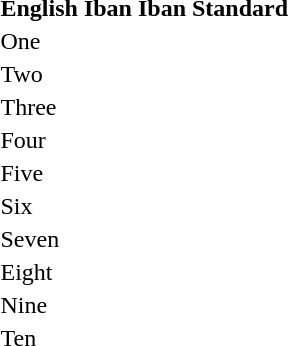<table>
<tr>
<th>English</th>
<th>Iban</th>
<th>Iban Standard</th>
</tr>
<tr>
<td>One</td>
<td></td>
<td></td>
</tr>
<tr>
<td>Two</td>
<td></td>
<td></td>
</tr>
<tr>
<td>Three</td>
<td></td>
<td></td>
</tr>
<tr>
<td>Four</td>
<td></td>
<td></td>
</tr>
<tr>
<td>Five</td>
<td></td>
<td></td>
</tr>
<tr>
<td>Six</td>
<td></td>
<td></td>
</tr>
<tr>
<td>Seven</td>
<td></td>
<td></td>
</tr>
<tr>
<td>Eight</td>
<td></td>
<td></td>
</tr>
<tr>
<td>Nine</td>
<td></td>
<td></td>
</tr>
<tr>
<td>Ten</td>
<td></td>
<td></td>
</tr>
</table>
